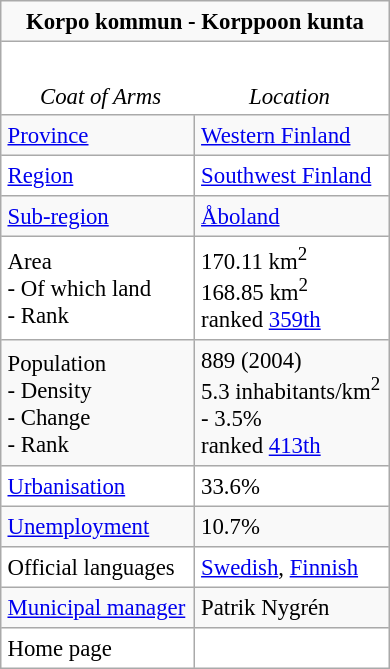<table align=left border=1 cellpadding=4 cellspacing=0 style="float:right; margin-left: 0.5em; margin-bottom: 0.5em; background: #ffffff; border: 1px #aaaaaa solid; border-collapse: collapse; text-align:left; font-size: 95%; width: 260px;">
<tr>
<th style="background:#f9f9f9; text-align:center;" colspan=2>Korpo kommun - Korppoon kunta</th>
</tr>
<tr>
<td colspan=2 style="padding: 0px;"><br><table align=center cellspacing=0 cellpadding=3 width=252>
<tr>
<td align=center width=50%> </td>
<td align=center width=50%> </td>
</tr>
<tr>
<td align=center><em>Coat of Arms</em></td>
<td align=center><em>Location</em></td>
</tr>
</table>
</td>
</tr>
<tr bgcolor=#F9F9F9>
<td><a href='#'>Province</a></td>
<td><a href='#'>Western Finland</a></td>
</tr>
<tr>
<td><a href='#'>Region</a></td>
<td><a href='#'>Southwest Finland</a></td>
</tr>
<tr bgcolor=#F9F9F9>
<td><a href='#'>Sub-region</a></td>
<td><a href='#'>Åboland</a></td>
</tr>
<tr>
<td>Area<br>- Of which land<br>- Rank</td>
<td>170.11 km<sup>2</sup><br>168.85 km<sup>2</sup><br>ranked <a href='#'>359th</a></td>
</tr>
<tr bgcolor=#F9F9F9>
<td>Population<br>- Density<br>- Change<br>- Rank</td>
<td>889 (2004)<br>5.3 inhabitants/km<sup>2</sup><br>- 3.5%<br>ranked <a href='#'>413th</a></td>
</tr>
<tr>
<td><a href='#'>Urbanisation</a></td>
<td>33.6%</td>
</tr>
<tr bgcolor=#F9F9F9>
<td><a href='#'>Unemployment</a></td>
<td>10.7%</td>
</tr>
<tr>
<td>Official languages</td>
<td><a href='#'>Swedish</a>, <a href='#'>Finnish</a></td>
</tr>
<tr bgcolor=#F9F9F9>
<td><a href='#'>Municipal manager</a></td>
<td>Patrik Nygrén</td>
</tr>
<tr>
<td>Home page</td>
<td></td>
</tr>
</table>
